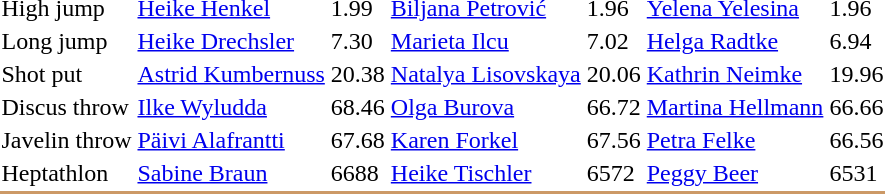<table>
<tr>
<td>High jump<br></td>
<td><a href='#'>Heike Henkel</a><br></td>
<td>1.99</td>
<td><a href='#'>Biljana Petrović</a><br></td>
<td>1.96</td>
<td><a href='#'>Yelena Yelesina</a><br></td>
<td>1.96</td>
</tr>
<tr>
<td>Long jump<br></td>
<td><a href='#'>Heike Drechsler</a><br></td>
<td>7.30</td>
<td><a href='#'>Marieta Ilcu</a><br></td>
<td>7.02</td>
<td><a href='#'>Helga Radtke</a><br></td>
<td>6.94</td>
</tr>
<tr>
<td>Shot put<br></td>
<td><a href='#'>Astrid Kumbernuss</a><br></td>
<td>20.38</td>
<td><a href='#'>Natalya Lisovskaya</a><br></td>
<td>20.06</td>
<td><a href='#'>Kathrin Neimke</a><br></td>
<td>19.96</td>
</tr>
<tr>
<td>Discus throw <br></td>
<td><a href='#'>Ilke Wyludda</a><br></td>
<td>68.46</td>
<td><a href='#'>Olga Burova</a><br></td>
<td>66.72</td>
<td><a href='#'>Martina Hellmann</a><br></td>
<td>66.66</td>
</tr>
<tr>
<td>Javelin throw <br></td>
<td><a href='#'>Päivi Alafrantti</a><br></td>
<td>67.68</td>
<td><a href='#'>Karen Forkel</a><br></td>
<td>67.56</td>
<td><a href='#'>Petra Felke</a><br></td>
<td>66.56</td>
</tr>
<tr>
<td>Heptathlon<br></td>
<td><a href='#'>Sabine Braun</a><br></td>
<td>6688</td>
<td><a href='#'>Heike Tischler</a><br></td>
<td>6572</td>
<td><a href='#'>Peggy Beer</a><br></td>
<td>6531</td>
</tr>
<tr bgcolor= CC9966>
<td colspan=7></td>
</tr>
</table>
